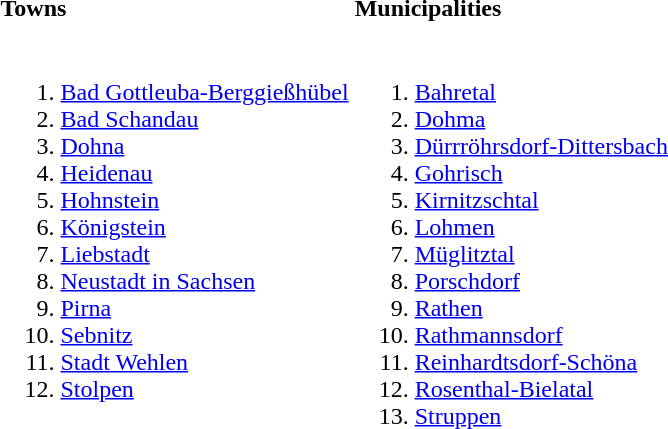<table>
<tr>
<th width=50% align=left>Towns</th>
<th width=50% align=left>Municipalities</th>
</tr>
<tr valign=top>
<td><br><ol><li><a href='#'>Bad Gottleuba-Berggießhübel</a></li><li><a href='#'>Bad Schandau</a></li><li><a href='#'>Dohna</a></li><li><a href='#'>Heidenau</a></li><li><a href='#'>Hohnstein</a></li><li><a href='#'>Königstein</a></li><li><a href='#'>Liebstadt</a></li><li><a href='#'>Neustadt in Sachsen</a></li><li><a href='#'>Pirna</a></li><li><a href='#'>Sebnitz</a></li><li><a href='#'>Stadt Wehlen</a></li><li><a href='#'>Stolpen</a></li></ol></td>
<td><br><ol><li><a href='#'>Bahretal</a></li><li><a href='#'>Dohma</a></li><li><a href='#'>Dürrröhrsdorf-Dittersbach</a></li><li><a href='#'>Gohrisch</a></li><li><a href='#'>Kirnitzschtal</a></li><li><a href='#'>Lohmen</a></li><li><a href='#'>Müglitztal</a></li><li><a href='#'>Porschdorf</a></li><li><a href='#'>Rathen</a></li><li><a href='#'>Rathmannsdorf</a></li><li><a href='#'>Reinhardtsdorf-Schöna</a></li><li><a href='#'>Rosenthal-Bielatal</a></li><li><a href='#'>Struppen</a></li></ol></td>
</tr>
</table>
